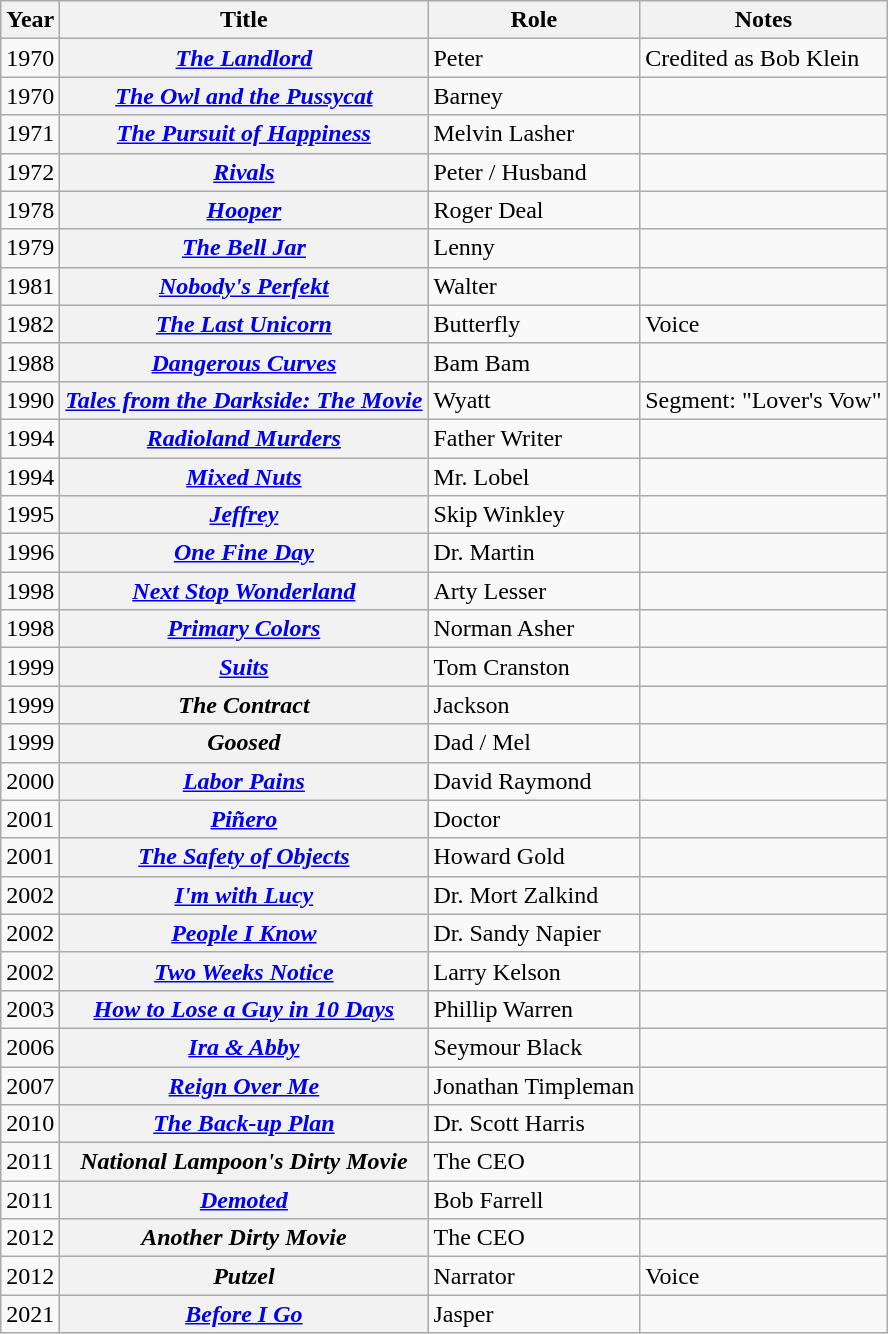<table class="wikitable plainrowheaders">
<tr>
<th scope="col" style="">Year</th>
<th scope="col" style="">Title</th>
<th scope="col" style="">Role</th>
<th scope="col" style="">Notes</th>
</tr>
<tr>
<td>1970</td>
<th scope="row"><em><a href='#'>The Landlord</a></em></th>
<td>Peter</td>
<td>Credited as Bob Klein</td>
</tr>
<tr>
<td>1970</td>
<th scope="row"><em><a href='#'>The Owl and the Pussycat</a></em></th>
<td>Barney</td>
<td></td>
</tr>
<tr>
<td>1971</td>
<th scope="row"><em><a href='#'>The Pursuit of Happiness</a></em></th>
<td>Melvin Lasher</td>
<td></td>
</tr>
<tr>
<td>1972</td>
<th scope="row"><em><a href='#'>Rivals</a></em></th>
<td>Peter / Husband</td>
<td></td>
</tr>
<tr>
<td>1978</td>
<th scope="row"><em><a href='#'>Hooper</a></em></th>
<td>Roger Deal</td>
<td></td>
</tr>
<tr>
<td>1979</td>
<th scope="row"><em><a href='#'>The Bell Jar</a></em></th>
<td>Lenny</td>
<td></td>
</tr>
<tr>
<td>1981</td>
<th scope="row"><em><a href='#'>Nobody's Perfekt</a></em></th>
<td>Walter</td>
<td></td>
</tr>
<tr>
<td>1982</td>
<th scope="row"><em><a href='#'>The Last Unicorn</a></em></th>
<td>Butterfly</td>
<td>Voice</td>
</tr>
<tr>
<td>1988</td>
<th scope="row"><em><a href='#'>Dangerous Curves</a></em></th>
<td>Bam Bam</td>
<td></td>
</tr>
<tr>
<td>1990</td>
<th scope="row"><em><a href='#'>Tales from the Darkside: The Movie</a></em></th>
<td>Wyatt</td>
<td>Segment: "Lover's Vow"</td>
</tr>
<tr>
<td>1994</td>
<th scope="row"><em><a href='#'>Radioland Murders</a></em></th>
<td>Father Writer</td>
<td></td>
</tr>
<tr>
<td>1994</td>
<th scope="row"><em><a href='#'>Mixed Nuts</a></em></th>
<td>Mr. Lobel</td>
<td></td>
</tr>
<tr>
<td>1995</td>
<th scope="row"><em><a href='#'>Jeffrey</a></em></th>
<td>Skip Winkley</td>
<td></td>
</tr>
<tr>
<td>1996</td>
<th scope="row"><em><a href='#'>One Fine Day</a></em></th>
<td>Dr. Martin</td>
<td></td>
</tr>
<tr>
<td>1998</td>
<th scope="row"><em><a href='#'>Next Stop Wonderland</a></em></th>
<td>Arty Lesser</td>
<td></td>
</tr>
<tr>
<td>1998</td>
<th scope="row"><em><a href='#'>Primary Colors</a></em></th>
<td>Norman Asher</td>
<td></td>
</tr>
<tr>
<td>1999</td>
<th scope="row"><em><a href='#'>Suits</a></em></th>
<td>Tom Cranston</td>
<td></td>
</tr>
<tr>
<td>1999</td>
<th scope="row"><em>The Contract</em></th>
<td>Jackson</td>
<td></td>
</tr>
<tr>
<td>1999</td>
<th scope="row"><em>Goosed</em></th>
<td>Dad / Mel</td>
<td></td>
</tr>
<tr>
<td>2000</td>
<th scope="row"><em><a href='#'>Labor Pains</a></em></th>
<td>David Raymond</td>
<td></td>
</tr>
<tr>
<td>2001</td>
<th scope="row"><em><a href='#'>Piñero</a></em></th>
<td>Doctor</td>
<td></td>
</tr>
<tr>
<td>2001</td>
<th scope="row"><em><a href='#'>The Safety of Objects</a></em></th>
<td>Howard Gold</td>
<td></td>
</tr>
<tr>
<td>2002</td>
<th scope="row"><em><a href='#'>I'm with Lucy</a></em></th>
<td>Dr. Mort Zalkind</td>
<td></td>
</tr>
<tr>
<td>2002</td>
<th scope="row"><em><a href='#'>People I Know</a></em></th>
<td>Dr. Sandy Napier</td>
<td></td>
</tr>
<tr>
<td>2002</td>
<th scope="row"><em><a href='#'>Two Weeks Notice</a></em></th>
<td>Larry Kelson</td>
<td></td>
</tr>
<tr>
<td>2003</td>
<th scope="row"><em><a href='#'>How to Lose a Guy in 10 Days</a></em></th>
<td>Phillip Warren</td>
<td></td>
</tr>
<tr>
<td>2006</td>
<th scope="row"><em><a href='#'>Ira & Abby</a></em></th>
<td>Seymour Black</td>
<td></td>
</tr>
<tr>
<td>2007</td>
<th scope="row"><em><a href='#'>Reign Over Me</a></em></th>
<td>Jonathan Timpleman</td>
<td></td>
</tr>
<tr>
<td>2010</td>
<th scope="row"><em><a href='#'>The Back-up Plan</a></em></th>
<td>Dr. Scott Harris</td>
<td></td>
</tr>
<tr>
<td>2011</td>
<th scope="row"><em>National Lampoon's Dirty Movie</em></th>
<td>The CEO</td>
<td></td>
</tr>
<tr>
<td>2011</td>
<th scope="row"><em><a href='#'>Demoted</a></em></th>
<td>Bob Farrell</td>
<td></td>
</tr>
<tr>
<td>2012</td>
<th scope="row"><em>Another Dirty Movie</em></th>
<td>The CEO</td>
<td></td>
</tr>
<tr>
<td>2012</td>
<th scope="row"><em>Putzel</em></th>
<td>Narrator</td>
<td>Voice</td>
</tr>
<tr>
<td>2021</td>
<th scope="row"><em><a href='#'>Before I Go</a></em></th>
<td>Jasper</td>
<td></td>
</tr>
</table>
